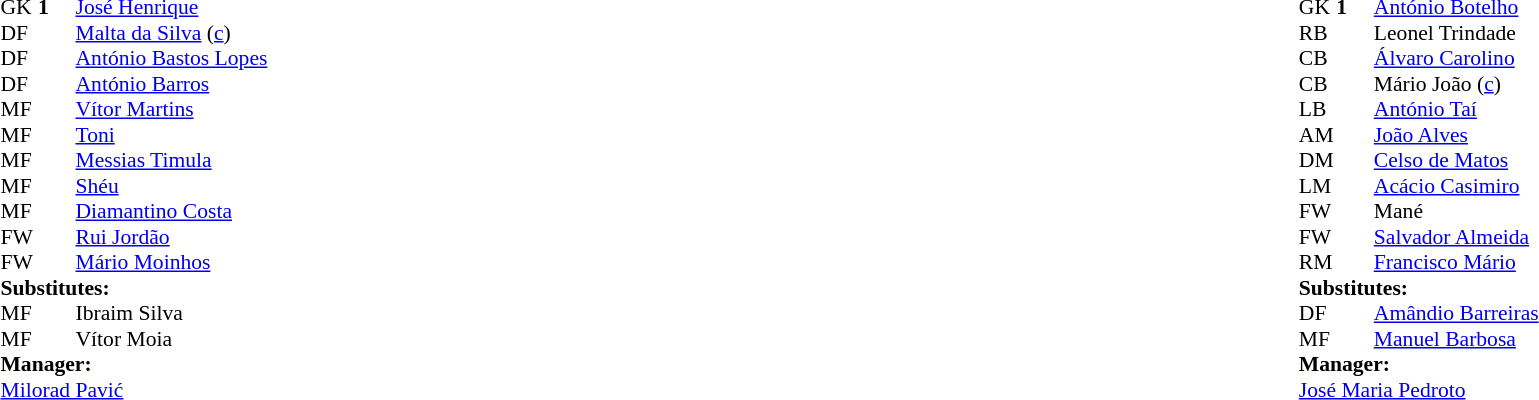<table width="100%">
<tr>
<td valign="top" width="50%"><br><table style="font-size: 90%" cellspacing="0" cellpadding="0">
<tr>
<td colspan="4"></td>
</tr>
<tr>
<th width=25></th>
<th width=25></th>
</tr>
<tr>
<td>GK</td>
<td><strong>1</strong></td>
<td> <a href='#'>José Henrique</a></td>
</tr>
<tr>
<td>DF</td>
<td></td>
<td> <a href='#'>Malta da Silva</a> (<a href='#'>c</a>)</td>
</tr>
<tr>
<td>DF</td>
<td></td>
<td> <a href='#'>António Bastos Lopes</a></td>
</tr>
<tr>
<td>DF</td>
<td></td>
<td> <a href='#'>António Barros</a></td>
</tr>
<tr>
<td>MF</td>
<td></td>
<td> <a href='#'>Vítor Martins</a></td>
<td></td>
<td></td>
</tr>
<tr>
<td>MF</td>
<td></td>
<td> <a href='#'>Toni</a></td>
</tr>
<tr>
<td>MF</td>
<td></td>
<td> <a href='#'>Messias Timula</a></td>
</tr>
<tr>
<td>MF</td>
<td></td>
<td> <a href='#'>Shéu</a></td>
<td></td>
<td></td>
</tr>
<tr>
<td>MF</td>
<td></td>
<td> <a href='#'>Diamantino Costa</a></td>
</tr>
<tr>
<td>FW</td>
<td></td>
<td> <a href='#'>Rui Jordão</a></td>
</tr>
<tr>
<td>FW</td>
<td></td>
<td> <a href='#'>Mário Moinhos</a></td>
</tr>
<tr>
<td colspan=3><strong>Substitutes:</strong></td>
</tr>
<tr>
<td>MF</td>
<td></td>
<td> Ibraim Silva</td>
<td></td>
<td></td>
</tr>
<tr>
<td>MF</td>
<td></td>
<td> Vítor Moia</td>
<td></td>
<td></td>
</tr>
<tr>
<td colspan=3><strong>Manager:</strong></td>
</tr>
<tr>
<td colspan=4> <a href='#'>Milorad Pavić</a></td>
</tr>
</table>
</td>
<td valign="top"></td>
<td valign="top" width="50%"><br><table style="font-size: 90%" cellspacing="0" cellpadding="0" align=center>
<tr>
<td colspan="4"></td>
</tr>
<tr>
<th width=25></th>
<th width=25></th>
</tr>
<tr>
<td>GK</td>
<td><strong>1</strong></td>
<td> <a href='#'>António Botelho</a></td>
</tr>
<tr>
<td>RB</td>
<td></td>
<td> Leonel Trindade</td>
</tr>
<tr>
<td>CB</td>
<td></td>
<td> <a href='#'>Álvaro Carolino</a></td>
</tr>
<tr>
<td>CB</td>
<td></td>
<td> Mário João (<a href='#'>c</a>)</td>
</tr>
<tr>
<td>LB</td>
<td></td>
<td> <a href='#'>António Taí</a></td>
</tr>
<tr>
<td>AM</td>
<td></td>
<td> <a href='#'>João Alves</a></td>
</tr>
<tr>
<td>DM</td>
<td></td>
<td> <a href='#'>Celso de Matos</a></td>
</tr>
<tr>
<td>LM</td>
<td></td>
<td> <a href='#'>Acácio Casimiro</a></td>
<td></td>
<td></td>
</tr>
<tr>
<td>FW</td>
<td></td>
<td> Mané</td>
<td></td>
<td></td>
</tr>
<tr>
<td>FW</td>
<td></td>
<td> <a href='#'>Salvador Almeida</a></td>
</tr>
<tr>
<td>RM</td>
<td></td>
<td> <a href='#'>Francisco Mário</a></td>
</tr>
<tr>
<td colspan=3><strong>Substitutes:</strong></td>
</tr>
<tr>
<td>DF</td>
<td></td>
<td> <a href='#'>Amândio Barreiras</a></td>
<td></td>
<td></td>
</tr>
<tr>
<td>MF</td>
<td></td>
<td> <a href='#'>Manuel Barbosa</a></td>
<td></td>
<td></td>
</tr>
<tr>
<td colspan=3><strong>Manager:</strong></td>
</tr>
<tr>
<td colspan=4> <a href='#'>José Maria Pedroto</a></td>
</tr>
</table>
</td>
</tr>
</table>
